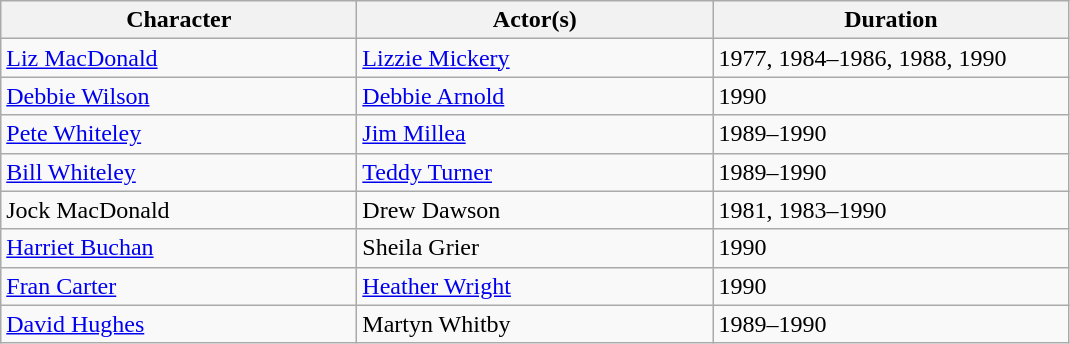<table class="wikitable">
<tr>
<th scope="col" width="230">Character</th>
<th scope="col" width="230">Actor(s)</th>
<th scope="col" width="230">Duration</th>
</tr>
<tr>
<td><a href='#'>Liz MacDonald</a></td>
<td><a href='#'>Lizzie Mickery</a></td>
<td>1977, 1984–1986, 1988, 1990</td>
</tr>
<tr>
<td><a href='#'>Debbie Wilson</a></td>
<td><a href='#'>Debbie Arnold</a></td>
<td>1990</td>
</tr>
<tr>
<td><a href='#'>Pete Whiteley</a></td>
<td><a href='#'>Jim Millea</a></td>
<td>1989–1990</td>
</tr>
<tr>
<td><a href='#'>Bill Whiteley</a></td>
<td><a href='#'>Teddy Turner</a></td>
<td>1989–1990</td>
</tr>
<tr>
<td>Jock MacDonald</td>
<td>Drew Dawson</td>
<td>1981, 1983–1990</td>
</tr>
<tr>
<td><a href='#'>Harriet Buchan</a></td>
<td>Sheila Grier</td>
<td>1990</td>
</tr>
<tr>
<td><a href='#'>Fran Carter</a></td>
<td><a href='#'>Heather Wright</a></td>
<td>1990</td>
</tr>
<tr>
<td><a href='#'>David Hughes</a></td>
<td>Martyn Whitby</td>
<td>1989–1990</td>
</tr>
</table>
